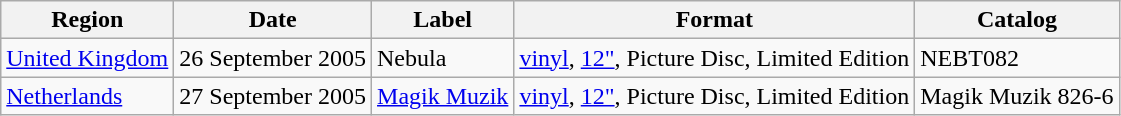<table class="wikitable">
<tr>
<th>Region</th>
<th>Date</th>
<th>Label</th>
<th>Format</th>
<th>Catalog</th>
</tr>
<tr>
<td><a href='#'>United Kingdom</a></td>
<td>26 September 2005</td>
<td>Nebula</td>
<td><a href='#'>vinyl</a>, <a href='#'>12"</a>, Picture Disc, Limited Edition</td>
<td>NEBT082</td>
</tr>
<tr>
<td><a href='#'>Netherlands</a></td>
<td>27 September 2005</td>
<td><a href='#'>Magik Muzik</a></td>
<td><a href='#'>vinyl</a>, <a href='#'>12"</a>, Picture Disc, Limited Edition</td>
<td>Magik Muzik 826-6</td>
</tr>
</table>
